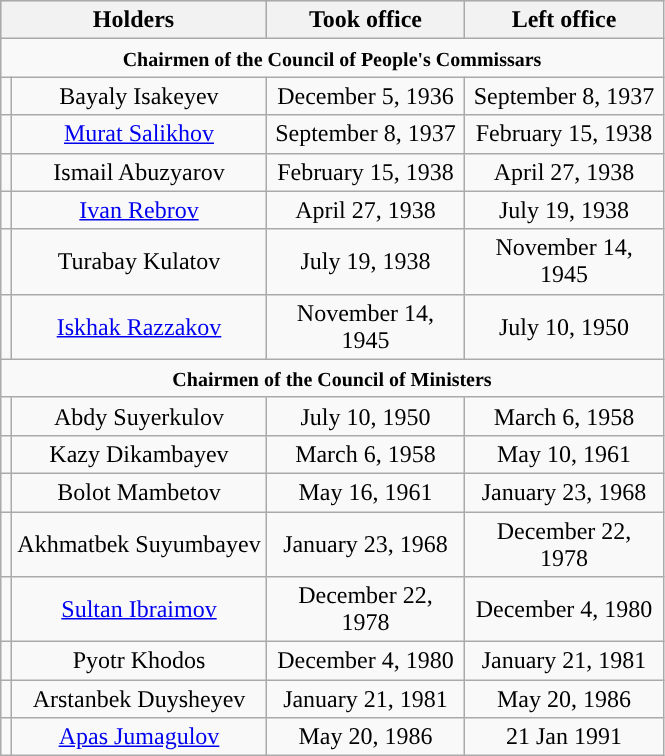<table class="wikitable" style="text-align:center">
<tr style="background:#cccccc">
<th colspan="2" width="150">Holders</th>
<th rowspan="1" width="125">Took office</th>
<th rowspan="1" width="125">Left office</th>
</tr>
<tr>
<td colspan="4" align="center"><strong><small>Chairmen of the Council of People's Commissars</small></strong></td>
</tr>
<tr>
<td rowspan="1" style="background-color: "></td>
<td rowspan=1>Bayaly Isakeyev<br></td>
<td rowspan=1>December 5, 1936<br></td>
<td rowspan=1>September 8, 1937<br></td>
</tr>
<tr>
<td rowspan="1" style="background-color: "></td>
<td rowspan=1><a href='#'>Murat Salikhov</a><br></td>
<td rowspan=1>September 8, 1937<br></td>
<td rowspan=1>February 15, 1938<br></td>
</tr>
<tr>
<td rowspan="1" style="background-color: "></td>
<td rowspan=1>Ismail Abuzyarov<br></td>
<td rowspan=1>February 15, 1938<br></td>
<td rowspan=1>April 27, 1938<br></td>
</tr>
<tr>
<td rowspan="1" style="background-color: "></td>
<td rowspan=1><a href='#'>Ivan Rebrov</a><br></td>
<td rowspan=1>April 27, 1938<br></td>
<td rowspan=1>July 19, 1938<br></td>
</tr>
<tr>
<td rowspan="1" style="background-color: "></td>
<td rowspan=1>Turabay Kulatov<br></td>
<td rowspan=1>July 19, 1938<br></td>
<td rowspan=1>November 14, 1945<br></td>
</tr>
<tr>
<td rowspan="1" style="background-color: "></td>
<td rowspan=1><a href='#'>Iskhak Razzakov</a><br></td>
<td rowspan=1>November 14, 1945<br></td>
<td rowspan=1>July 10, 1950<br></td>
</tr>
<tr>
<td colspan="4" align="center"><strong><small>Chairmen of the Council of Ministers</small></strong></td>
</tr>
<tr>
<td rowspan="1" style="background-color: "></td>
<td rowspan=1>Abdy Suyerkulov <br></td>
<td rowspan=1>July 10, 1950<br></td>
<td rowspan=1>March 6, 1958<br></td>
</tr>
<tr>
<td rowspan="1" style="background-color: "></td>
<td rowspan=1>Kazy Dikambayev<br></td>
<td rowspan=1>March 6, 1958<br></td>
<td rowspan=1>May 10, 1961<br></td>
</tr>
<tr>
<td rowspan="1" style="background-color: "></td>
<td rowspan=1>Bolot Mambetov<br></td>
<td rowspan=1>May 16, 1961<br></td>
<td rowspan=1>January 23, 1968<br></td>
</tr>
<tr>
<td rowspan="1" style="background-color: "></td>
<td rowspan=1>Akhmatbek Suyumbayev<br></td>
<td rowspan=1>January 23, 1968<br></td>
<td rowspan=1>December 22, 1978<br></td>
</tr>
<tr>
<td rowspan="1" style="background-color: "></td>
<td rowspan=1><a href='#'>Sultan Ibraimov</a><br></td>
<td rowspan=1>December 22, 1978<br></td>
<td rowspan=1>December 4, 1980<br></td>
</tr>
<tr>
<td rowspan="1" style="background-color: "></td>
<td rowspan=1>Pyotr Khodos<br></td>
<td rowspan=1>December 4, 1980<br></td>
<td rowspan=1>January 21, 1981<br></td>
</tr>
<tr>
<td rowspan="1" style="background-color: "></td>
<td rowspan=1>Arstanbek Duysheyev<br></td>
<td rowspan=1>January 21, 1981<br></td>
<td rowspan=1>May 20, 1986<br></td>
</tr>
<tr>
<td rowspan="1" style="background-color: "></td>
<td rowspan=1><a href='#'>Apas Jumagulov</a><br></td>
<td rowspan=1>May 20, 1986<br></td>
<td rowspan=1>21 Jan 1991  <br></td>
</tr>
</table>
